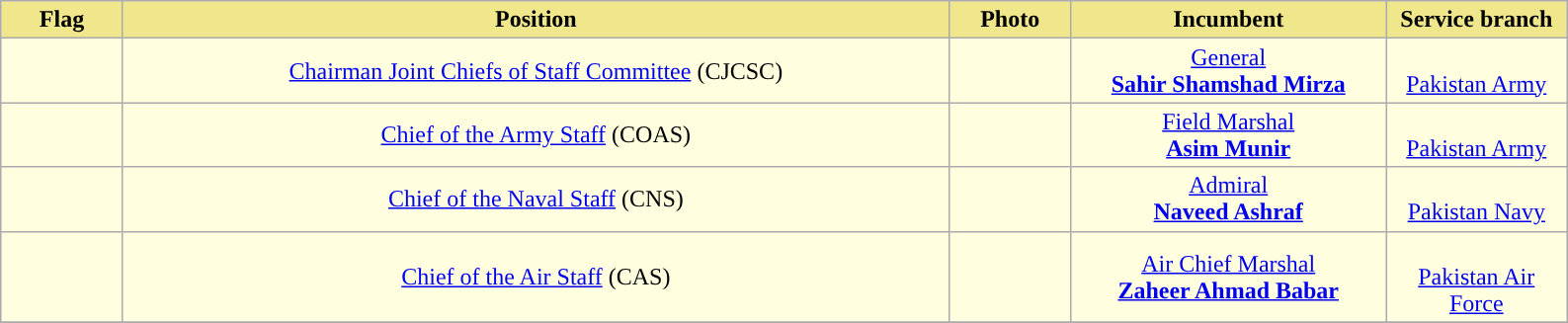<table class=wikitable>
<tr>
<th width="75" align="center" style="background:#F0E68C;">Flag</th>
<th width="550" align="center" style="background:#F0E68C;">Position</th>
<th width="75" align="center" style="background:#F0E68C;">Photo</th>
<th width="205" align="center" style="background:#F0E68C;">Incumbent</th>
<th width="115" align="center" style="background:#F0E68C;">Service branch</th>
</tr>
<tr>
<td align="center"style="background:#FFFFE0"></td>
<td align="center"style="background:#FFFFE0"><a href='#'>Chairman Joint Chiefs of Staff Committee</a> (CJCSC)</td>
<td style="background:#FFFFE0"></td>
<td align="center"style="background:#FFFFE0"><a href='#'>General</a> <br><strong><a href='#'>Sahir Shamshad Mirza</a></strong> <br></td>
<td align="center"style="background:#FFFFE0"><br><a href='#'>Pakistan Army</a></td>
</tr>
<tr>
<td align="center"style="background:#FFFFE0"></td>
<td align="center"style="background:#FFFFE0"><a href='#'>Chief of the Army Staff</a> (COAS)</td>
<td style="background:#FFFFE0"></td>
<td align="center"style="background:#FFFFE0"><a href='#'>Field Marshal</a> <br><strong><a href='#'>Asim Munir</a></strong> <br></td>
<td align="center"style="background:#FFFFE0"><br><a href='#'>Pakistan Army</a></td>
</tr>
<tr>
<td align="center"style="background:#FFFFE0"></td>
<td align="center"style="background:#FFFFE0"><a href='#'>Chief of the Naval Staff</a> (CNS)</td>
<td style="background:#FFFFE0"></td>
<td align="center"style="background:#FFFFE0"><a href='#'>Admiral</a> <br><strong><a href='#'>Naveed Ashraf</a></strong><br></td>
<td align="center"style="background:#FFFFE0"><br><a href='#'>Pakistan Navy</a></td>
</tr>
<tr>
<td align="center"style="background:#FFFFE0"></td>
<td align="center"style="background:#FFFFE0"><a href='#'>Chief of the Air Staff</a> (CAS)</td>
<td style="background:#FFFFE0"></td>
<td align="center"style="background:#FFFFE0"><a href='#'>Air Chief Marshal</a> <br><strong><a href='#'>Zaheer Ahmad Babar</a></strong><br></td>
<td align="center"style="background:#FFFFE0"><br><a href='#'>Pakistan Air Force</a></td>
</tr>
<tr>
</tr>
</table>
